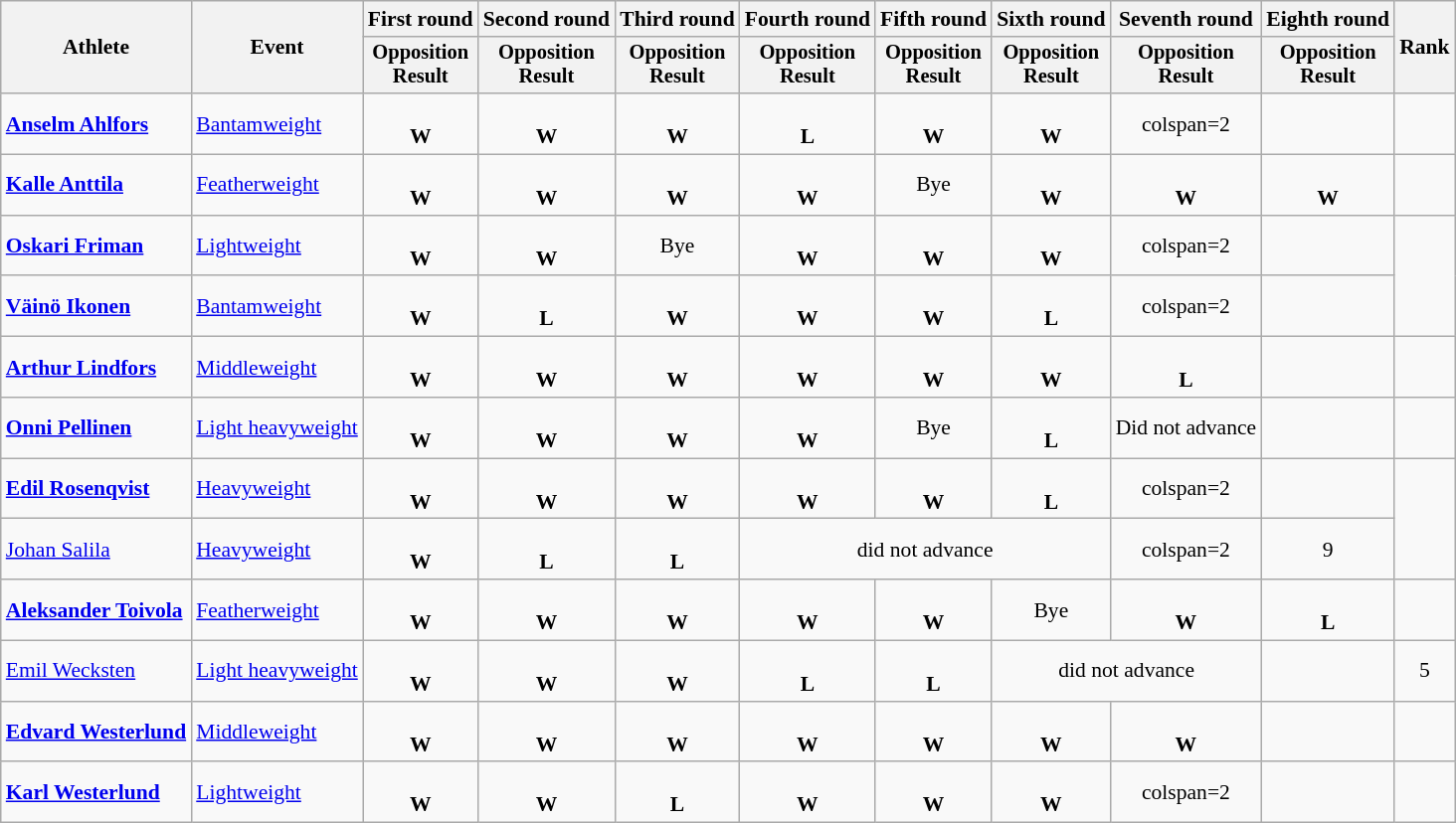<table class="wikitable" style="font-size:90%;">
<tr>
<th rowspan=2>Athlete</th>
<th rowspan=2>Event</th>
<th>First round</th>
<th>Second round</th>
<th>Third round</th>
<th>Fourth round</th>
<th>Fifth round</th>
<th>Sixth round</th>
<th>Seventh round</th>
<th>Eighth round</th>
<th rowspan=2>Rank</th>
</tr>
<tr style="font-size: 95%">
<th>Opposition<br>Result</th>
<th>Opposition<br>Result</th>
<th>Opposition<br>Result</th>
<th>Opposition<br>Result</th>
<th>Opposition<br>Result</th>
<th>Opposition<br>Result</th>
<th>Opposition<br>Result</th>
<th>Opposition<br>Result</th>
</tr>
<tr align=center>
<td align=left><strong><a href='#'>Anselm Ahlfors</a></strong></td>
<td align=left><a href='#'>Bantamweight</a></td>
<td> <br> <strong>W</strong></td>
<td> <br> <strong>W</strong></td>
<td> <br> <strong>W</strong></td>
<td> <br> <strong>L</strong></td>
<td> <br> <strong>W</strong></td>
<td> <br> <strong>W</strong></td>
<td>colspan=2 </td>
<td></td>
</tr>
<tr align=center>
<td align=left><strong><a href='#'>Kalle Anttila</a></strong></td>
<td align=left><a href='#'>Featherweight</a></td>
<td> <br> <strong>W</strong></td>
<td> <br> <strong>W</strong></td>
<td> <br> <strong>W</strong></td>
<td> <br> <strong>W</strong></td>
<td>Bye</td>
<td> <br> <strong>W</strong></td>
<td> <br> <strong>W</strong></td>
<td> <br> <strong>W</strong></td>
<td></td>
</tr>
<tr align=center>
<td align=left><strong><a href='#'>Oskari Friman</a></strong></td>
<td align=left><a href='#'>Lightweight</a></td>
<td> <br> <strong>W</strong></td>
<td> <br> <strong>W</strong></td>
<td>Bye</td>
<td> <br> <strong>W</strong></td>
<td> <br> <strong>W</strong></td>
<td> <br> <strong>W</strong></td>
<td>colspan=2 </td>
<td></td>
</tr>
<tr align=center>
<td align=left><strong><a href='#'>Väinö Ikonen</a></strong></td>
<td align=left><a href='#'>Bantamweight</a></td>
<td> <br> <strong>W</strong></td>
<td> <br> <strong>L</strong></td>
<td> <br> <strong>W</strong></td>
<td> <br> <strong>W</strong></td>
<td> <br> <strong>W</strong></td>
<td> <br> <strong>L</strong></td>
<td>colspan=2 </td>
<td></td>
</tr>
<tr align=center>
<td align=left><strong><a href='#'>Arthur Lindfors</a></strong></td>
<td align=left><a href='#'>Middleweight</a></td>
<td> <br> <strong>W</strong></td>
<td> <br> <strong>W</strong></td>
<td> <br> <strong>W</strong></td>
<td> <br> <strong>W</strong></td>
<td> <br> <strong>W</strong></td>
<td> <br> <strong>W</strong></td>
<td> <br> <strong>L</strong></td>
<td></td>
<td></td>
</tr>
<tr align=center>
<td align=left><strong><a href='#'>Onni Pellinen</a></strong></td>
<td align=left><a href='#'>Light heavyweight</a></td>
<td> <br> <strong>W</strong></td>
<td> <br> <strong>W</strong></td>
<td> <br> <strong>W</strong></td>
<td> <br> <strong>W</strong></td>
<td>Bye</td>
<td> <br> <strong>L</strong></td>
<td>Did not advance</td>
<td></td>
<td></td>
</tr>
<tr align=center>
<td align=left><strong><a href='#'>Edil Rosenqvist</a></strong></td>
<td align=left><a href='#'>Heavyweight</a></td>
<td> <br> <strong>W</strong></td>
<td> <br> <strong>W</strong></td>
<td> <br> <strong>W</strong></td>
<td> <br> <strong>W</strong></td>
<td> <br> <strong>W</strong></td>
<td> <br> <strong>L</strong></td>
<td>colspan=2 </td>
<td></td>
</tr>
<tr align=center>
<td align=left><a href='#'>Johan Salila</a></td>
<td align=left><a href='#'>Heavyweight</a></td>
<td> <br> <strong>W</strong></td>
<td> <br> <strong>L</strong></td>
<td> <br> <strong>L</strong></td>
<td colspan=3>did not advance</td>
<td>colspan=2 </td>
<td>9</td>
</tr>
<tr align=center>
<td align=left><strong><a href='#'>Aleksander Toivola</a></strong></td>
<td align=left><a href='#'>Featherweight</a></td>
<td> <br> <strong>W</strong></td>
<td> <br> <strong>W</strong></td>
<td> <br> <strong>W</strong></td>
<td> <br> <strong>W</strong></td>
<td> <br> <strong>W</strong></td>
<td>Bye</td>
<td> <br> <strong>W</strong></td>
<td> <br> <strong>L</strong></td>
<td></td>
</tr>
<tr align=center>
<td align=left><a href='#'>Emil Wecksten</a></td>
<td align=left><a href='#'>Light heavyweight</a></td>
<td> <br> <strong>W</strong></td>
<td> <br> <strong>W</strong></td>
<td> <br> <strong>W</strong></td>
<td> <br> <strong>L</strong></td>
<td> <br> <strong>L</strong></td>
<td colspan=2>did not advance</td>
<td></td>
<td>5</td>
</tr>
<tr align=center>
<td align=left><strong><a href='#'>Edvard Westerlund</a></strong></td>
<td align=left><a href='#'>Middleweight</a></td>
<td> <br> <strong>W</strong></td>
<td> <br> <strong>W</strong></td>
<td> <br> <strong>W</strong></td>
<td> <br> <strong>W</strong></td>
<td> <br> <strong>W</strong></td>
<td> <br> <strong>W</strong></td>
<td> <br> <strong>W</strong></td>
<td></td>
<td></td>
</tr>
<tr align=center>
<td align=left><strong><a href='#'>Karl Westerlund</a></strong></td>
<td align=left><a href='#'>Lightweight</a></td>
<td> <br> <strong>W</strong></td>
<td> <br> <strong>W</strong></td>
<td> <br> <strong>L</strong></td>
<td> <br> <strong>W</strong></td>
<td> <br> <strong>W</strong></td>
<td> <br> <strong>W</strong></td>
<td>colspan=2 </td>
<td></td>
</tr>
</table>
